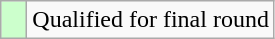<table class="wikitable">
<tr>
<td style="width:10px; background:#cfc"></td>
<td>Qualified for final round</td>
</tr>
</table>
